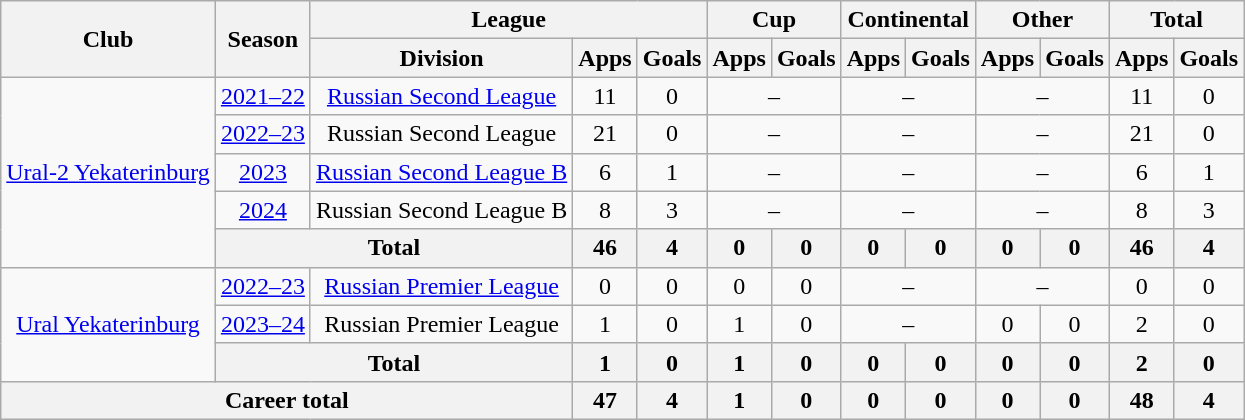<table class="wikitable" style="text-align: center;">
<tr>
<th rowspan=2>Club</th>
<th rowspan=2>Season</th>
<th colspan=3>League</th>
<th colspan=2>Cup</th>
<th colspan=2>Continental</th>
<th colspan=2>Other</th>
<th colspan=2>Total</th>
</tr>
<tr>
<th>Division</th>
<th>Apps</th>
<th>Goals</th>
<th>Apps</th>
<th>Goals</th>
<th>Apps</th>
<th>Goals</th>
<th>Apps</th>
<th>Goals</th>
<th>Apps</th>
<th>Goals</th>
</tr>
<tr>
<td rowspan="5"><a href='#'>Ural-2 Yekaterinburg</a></td>
<td><a href='#'>2021–22</a></td>
<td><a href='#'>Russian Second League</a></td>
<td>11</td>
<td>0</td>
<td colspan=2>–</td>
<td colspan=2>–</td>
<td colspan=2>–</td>
<td>11</td>
<td>0</td>
</tr>
<tr>
<td><a href='#'>2022–23</a></td>
<td>Russian Second League</td>
<td>21</td>
<td>0</td>
<td colspan=2>–</td>
<td colspan=2>–</td>
<td colspan=2>–</td>
<td>21</td>
<td>0</td>
</tr>
<tr>
<td><a href='#'>2023</a></td>
<td><a href='#'>Russian Second League B</a></td>
<td>6</td>
<td>1</td>
<td colspan=2>–</td>
<td colspan=2>–</td>
<td colspan=2>–</td>
<td>6</td>
<td>1</td>
</tr>
<tr>
<td><a href='#'>2024</a></td>
<td>Russian Second League B</td>
<td>8</td>
<td>3</td>
<td colspan=2>–</td>
<td colspan=2>–</td>
<td colspan=2>–</td>
<td>8</td>
<td>3</td>
</tr>
<tr>
<th colspan=2>Total</th>
<th>46</th>
<th>4</th>
<th>0</th>
<th>0</th>
<th>0</th>
<th>0</th>
<th>0</th>
<th>0</th>
<th>46</th>
<th>4</th>
</tr>
<tr>
<td rowspan="3"><a href='#'>Ural Yekaterinburg</a></td>
<td><a href='#'>2022–23</a></td>
<td><a href='#'>Russian Premier League</a></td>
<td>0</td>
<td>0</td>
<td>0</td>
<td>0</td>
<td colspan=2>–</td>
<td colspan=2>–</td>
<td>0</td>
<td>0</td>
</tr>
<tr>
<td><a href='#'>2023–24</a></td>
<td>Russian Premier League</td>
<td>1</td>
<td>0</td>
<td>1</td>
<td>0</td>
<td colspan=2>–</td>
<td>0</td>
<td>0</td>
<td>2</td>
<td>0</td>
</tr>
<tr>
<th colspan=2>Total</th>
<th>1</th>
<th>0</th>
<th>1</th>
<th>0</th>
<th>0</th>
<th>0</th>
<th>0</th>
<th>0</th>
<th>2</th>
<th>0</th>
</tr>
<tr>
<th colspan=3>Career total</th>
<th>47</th>
<th>4</th>
<th>1</th>
<th>0</th>
<th>0</th>
<th>0</th>
<th>0</th>
<th>0</th>
<th>48</th>
<th>4</th>
</tr>
</table>
